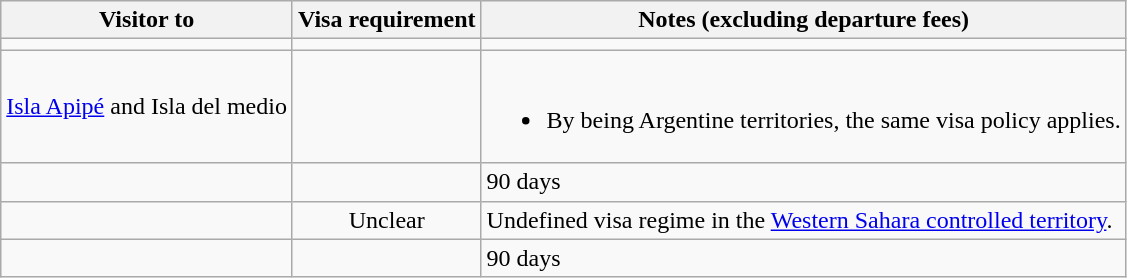<table class="wikitable">
<tr>
<th>Visitor to</th>
<th>Visa requirement</th>
<th>Notes (excluding departure fees)</th>
</tr>
<tr>
<td></td>
<td></td>
<td></td>
</tr>
<tr>
<td> <a href='#'>Isla Apipé</a> and Isla del medio</td>
<td></td>
<td><br><ul><li>By being Argentine territories, the same visa policy applies.</li></ul></td>
</tr>
<tr>
<td></td>
<td></td>
<td>90 days</td>
</tr>
<tr>
<td></td>
<td align=center>Unclear</td>
<td>Undefined visa regime in the <a href='#'>Western Sahara controlled territory</a>.</td>
</tr>
<tr>
<td></td>
<td></td>
<td>90 days</td>
</tr>
</table>
